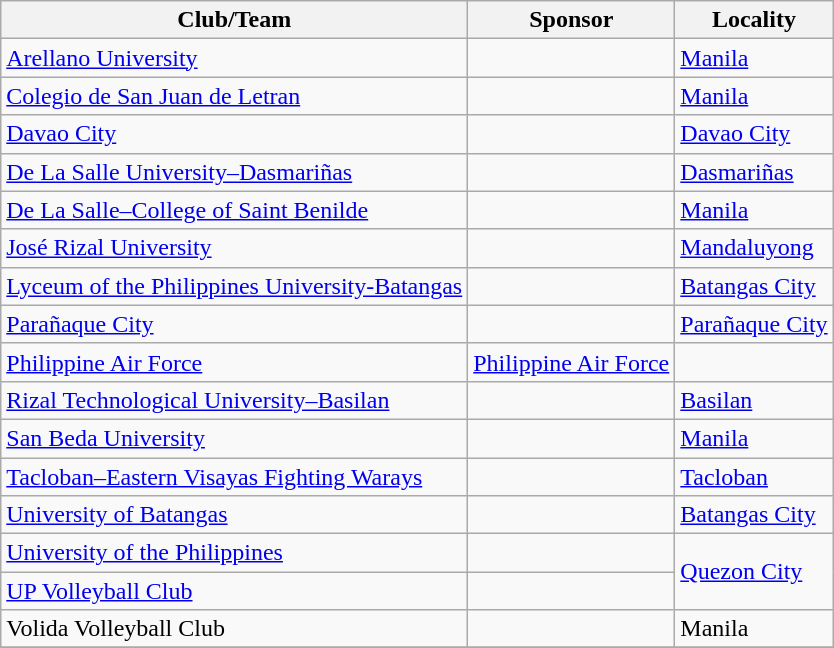<table class="wikitable sortable">
<tr>
<th>Club/Team</th>
<th>Sponsor</th>
<th>Locality</th>
</tr>
<tr>
<td><a href='#'>Arellano University</a></td>
<td></td>
<td><a href='#'>Manila</a></td>
</tr>
<tr>
<td><a href='#'>Colegio de San Juan de Letran</a></td>
<td></td>
<td><a href='#'>Manila</a></td>
</tr>
<tr>
<td><a href='#'>Davao City</a></td>
<td></td>
<td><a href='#'>Davao City</a></td>
</tr>
<tr>
<td><a href='#'>De La Salle University–Dasmariñas</a></td>
<td></td>
<td><a href='#'>Dasmariñas</a></td>
</tr>
<tr>
<td><a href='#'>De La Salle–College of Saint Benilde</a></td>
<td></td>
<td><a href='#'>Manila</a></td>
</tr>
<tr>
<td><a href='#'>José Rizal University</a></td>
<td></td>
<td><a href='#'>Mandaluyong</a></td>
</tr>
<tr>
<td><a href='#'>Lyceum of the Philippines University-Batangas</a></td>
<td></td>
<td><a href='#'>Batangas City</a></td>
</tr>
<tr>
<td><a href='#'>Parañaque City</a></td>
<td></td>
<td><a href='#'>Parañaque City</a></td>
</tr>
<tr>
<td><a href='#'>Philippine Air Force</a></td>
<td><a href='#'>Philippine Air Force</a></td>
<td></td>
</tr>
<tr>
<td><a href='#'>Rizal Technological University–Basilan</a></td>
<td></td>
<td><a href='#'>Basilan</a></td>
</tr>
<tr>
<td><a href='#'>San Beda University</a></td>
<td></td>
<td><a href='#'>Manila</a></td>
</tr>
<tr>
<td><a href='#'>Tacloban–Eastern Visayas Fighting Warays</a></td>
<td></td>
<td><a href='#'>Tacloban</a></td>
</tr>
<tr>
<td><a href='#'>University of Batangas</a></td>
<td></td>
<td><a href='#'>Batangas City</a></td>
</tr>
<tr>
<td><a href='#'>University of the Philippines</a></td>
<td></td>
<td rowspan=2><a href='#'>Quezon City</a></td>
</tr>
<tr>
<td><a href='#'>UP Volleyball Club</a></td>
<td></td>
</tr>
<tr>
<td>Volida Volleyball Club</td>
<td></td>
<td>Manila</td>
</tr>
<tr>
</tr>
</table>
